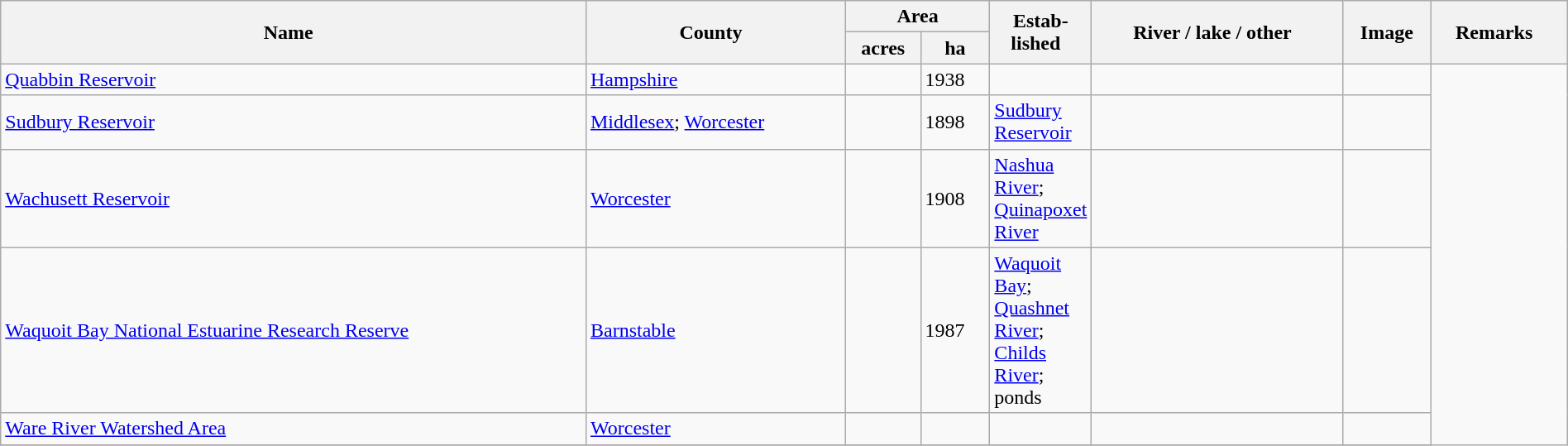<table class="wikitable sortable" style="width:100%">
<tr ->
<th width="*" rowspan=2><strong>Name</strong>  </th>
<th width="*" rowspan=2><strong>County</strong>  </th>
<th colspan=2>Area</th>
<th width="5%" rowspan=2><strong>Estab- <br>lished</strong>  </th>
<th width="*" class="unsortable" rowspan=2><strong>River / lake / other</strong>  </th>
<th style="width:*;" class="unsortable" rowspan=2><strong>Image</strong></th>
<th width="*" class="unsortable" rowspan=2><strong>Remarks</strong>  </th>
</tr>
<tr ->
<th>acres</th>
<th>ha</th>
</tr>
<tr ->
<td><a href='#'>Quabbin Reservoir</a></td>
<td><a href='#'>Hampshire</a></td>
<td></td>
<td>1938</td>
<td></td>
<td></td>
<td></td>
</tr>
<tr ->
<td><a href='#'>Sudbury Reservoir</a></td>
<td><a href='#'>Middlesex</a>; <a href='#'>Worcester</a></td>
<td></td>
<td>1898</td>
<td><a href='#'>Sudbury Reservoir</a></td>
<td></td>
<td></td>
</tr>
<tr ->
<td><a href='#'>Wachusett Reservoir</a></td>
<td><a href='#'>Worcester</a></td>
<td></td>
<td>1908</td>
<td><a href='#'>Nashua River</a>; <a href='#'>Quinapoxet River</a></td>
<td></td>
<td></td>
</tr>
<tr ->
<td><a href='#'>Waquoit Bay National Estuarine Research Reserve</a></td>
<td><a href='#'>Barnstable</a></td>
<td></td>
<td>1987</td>
<td><a href='#'>Waquoit Bay</a>; <a href='#'>Quashnet River</a>; <a href='#'>Childs River</a>; ponds</td>
<td></td>
<td></td>
</tr>
<tr ->
<td><a href='#'>Ware River Watershed Area</a></td>
<td><a href='#'>Worcester</a></td>
<td></td>
<td></td>
<td></td>
<td></td>
<td></td>
</tr>
<tr ->
</tr>
</table>
